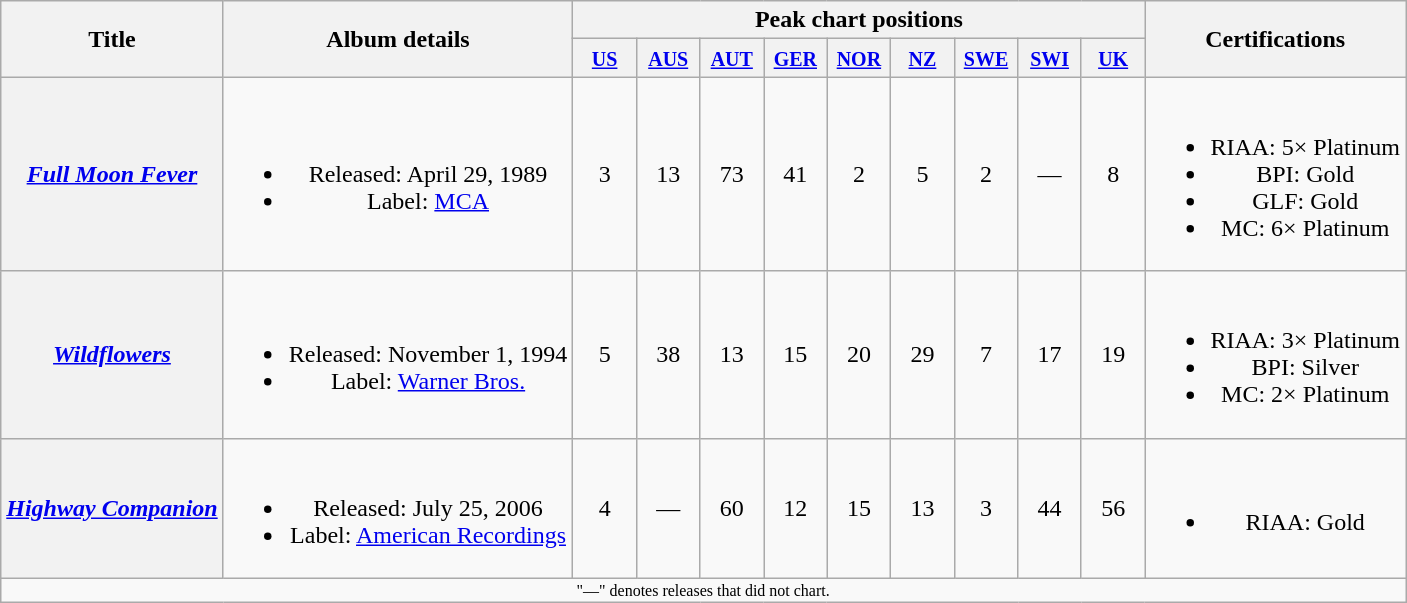<table class="wikitable plainrowheaders" style="text-align:center;">
<tr>
<th scope="col" rowspan="2">Title</th>
<th scope="col" rowspan="2">Album details</th>
<th scope="col" colspan="9">Peak chart positions</th>
<th scope="col" rowspan="2">Certifications</th>
</tr>
<tr>
<th width="35"><small><a href='#'>US</a><br></small></th>
<th width="35"><small><a href='#'>AUS</a><br></small></th>
<th width="35"><small><a href='#'>AUT</a><br></small></th>
<th width="35"><small><a href='#'>GER</a><br></small></th>
<th width="35"><small><a href='#'>NOR</a><br></small></th>
<th width="35"><small><a href='#'>NZ</a><br></small></th>
<th width="35"><small><a href='#'>SWE</a><br></small></th>
<th width="35"><small><a href='#'>SWI</a><br></small></th>
<th width="35"><small><a href='#'>UK</a><br></small></th>
</tr>
<tr>
<th scope="row"><em><a href='#'>Full Moon Fever</a></em></th>
<td><br><ul><li>Released: April 29, 1989</li><li>Label: <a href='#'>MCA</a></li></ul></td>
<td>3</td>
<td>13</td>
<td>73</td>
<td>41</td>
<td>2</td>
<td>5</td>
<td>2</td>
<td>—</td>
<td>8</td>
<td><br><ul><li>RIAA: 5× Platinum</li><li>BPI: Gold</li><li>GLF: Gold</li><li>MC: 6× Platinum</li></ul></td>
</tr>
<tr>
<th scope="row" align="left"><em><a href='#'>Wildflowers</a></em></th>
<td><br><ul><li>Released: November 1, 1994</li><li>Label: <a href='#'>Warner Bros.</a></li></ul></td>
<td>5</td>
<td>38</td>
<td>13</td>
<td>15</td>
<td>20</td>
<td>29</td>
<td>7</td>
<td>17</td>
<td>19</td>
<td><br><ul><li>RIAA: 3× Platinum</li><li>BPI: Silver</li><li>MC: 2× Platinum</li></ul></td>
</tr>
<tr>
<th scope="row" align="left"><em><a href='#'>Highway Companion</a></em></th>
<td><br><ul><li>Released: July 25, 2006</li><li>Label: <a href='#'>American Recordings</a></li></ul></td>
<td>4</td>
<td>—</td>
<td>60</td>
<td>12</td>
<td>15</td>
<td>13</td>
<td>3</td>
<td>44</td>
<td>56</td>
<td><br><ul><li>RIAA: Gold</li></ul></td>
</tr>
<tr>
<td colspan="12" style="text-align:center; font-size:8pt;">"—" denotes releases that did not chart.</td>
</tr>
</table>
